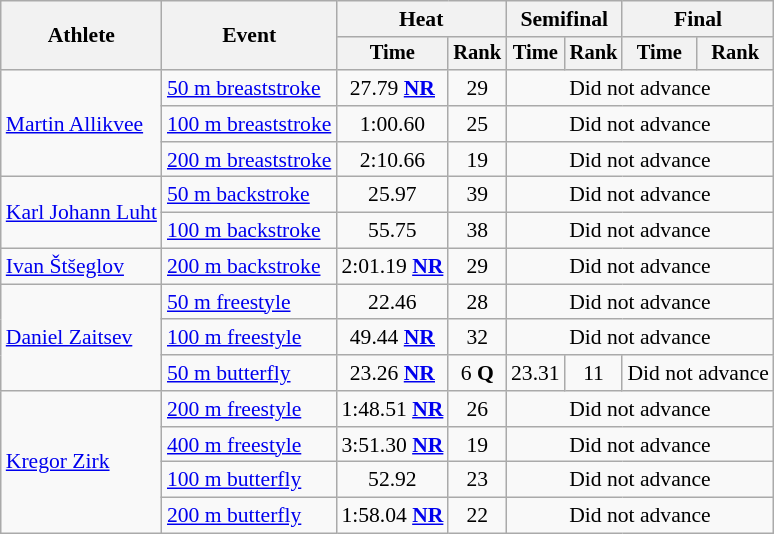<table class="wikitable" style="text-align:center; font-size:90%">
<tr>
<th rowspan=2>Athlete</th>
<th rowspan=2>Event</th>
<th colspan=2>Heat</th>
<th colspan=2>Semifinal</th>
<th colspan=2>Final</th>
</tr>
<tr style="font-size:95%">
<th>Time</th>
<th>Rank</th>
<th>Time</th>
<th>Rank</th>
<th>Time</th>
<th>Rank</th>
</tr>
<tr>
<td rowspan=3 align=left><a href='#'>Martin Allikvee</a></td>
<td align=left><a href='#'>50 m breaststroke</a></td>
<td>27.79 <strong><a href='#'>NR</a></strong></td>
<td>29</td>
<td colspan=4>Did not advance</td>
</tr>
<tr>
<td align=left><a href='#'>100 m breaststroke</a></td>
<td>1:00.60</td>
<td>25</td>
<td colspan=4>Did not advance</td>
</tr>
<tr>
<td align=left><a href='#'>200 m breaststroke</a></td>
<td>2:10.66</td>
<td>19</td>
<td colspan=4>Did not advance</td>
</tr>
<tr>
<td rowspan=2 align=left><a href='#'>Karl Johann Luht</a></td>
<td align=left><a href='#'>50 m backstroke</a></td>
<td>25.97</td>
<td>39</td>
<td colspan=4>Did not advance</td>
</tr>
<tr>
<td align=left><a href='#'>100 m backstroke</a></td>
<td>55.75</td>
<td>38</td>
<td colspan=4>Did not advance</td>
</tr>
<tr>
<td align=left><a href='#'>Ivan Štšeglov</a></td>
<td align=left><a href='#'>200 m backstroke</a></td>
<td>2:01.19 <strong><a href='#'>NR</a></strong></td>
<td>29</td>
<td colspan=4>Did not advance</td>
</tr>
<tr>
<td rowspan=3 align=left><a href='#'>Daniel Zaitsev</a></td>
<td align=left><a href='#'>50 m freestyle</a></td>
<td>22.46</td>
<td>28</td>
<td colspan=4>Did not advance</td>
</tr>
<tr>
<td align=left><a href='#'>100 m freestyle</a></td>
<td>49.44 <strong><a href='#'>NR</a></strong></td>
<td>32</td>
<td colspan=4>Did not advance</td>
</tr>
<tr>
<td align=left><a href='#'>50 m butterfly</a></td>
<td>23.26 <strong><a href='#'>NR</a></strong></td>
<td>6 <strong>Q</strong></td>
<td>23.31</td>
<td>11</td>
<td colspan=2>Did not advance</td>
</tr>
<tr>
<td rowspan=4 align=left><a href='#'>Kregor Zirk</a></td>
<td align=left><a href='#'>200 m freestyle</a></td>
<td>1:48.51 <strong><a href='#'>NR</a></strong></td>
<td>26</td>
<td colspan=4>Did not advance</td>
</tr>
<tr>
<td align=left><a href='#'>400 m freestyle</a></td>
<td>3:51.30 <strong><a href='#'>NR</a></strong></td>
<td>19</td>
<td colspan=4>Did not advance</td>
</tr>
<tr>
<td align=left><a href='#'>100 m butterfly</a></td>
<td>52.92</td>
<td>23</td>
<td colspan=4>Did not advance</td>
</tr>
<tr>
<td align=left><a href='#'>200 m butterfly</a></td>
<td>1:58.04 <strong><a href='#'>NR</a></strong></td>
<td>22</td>
<td colspan=4>Did not advance</td>
</tr>
</table>
